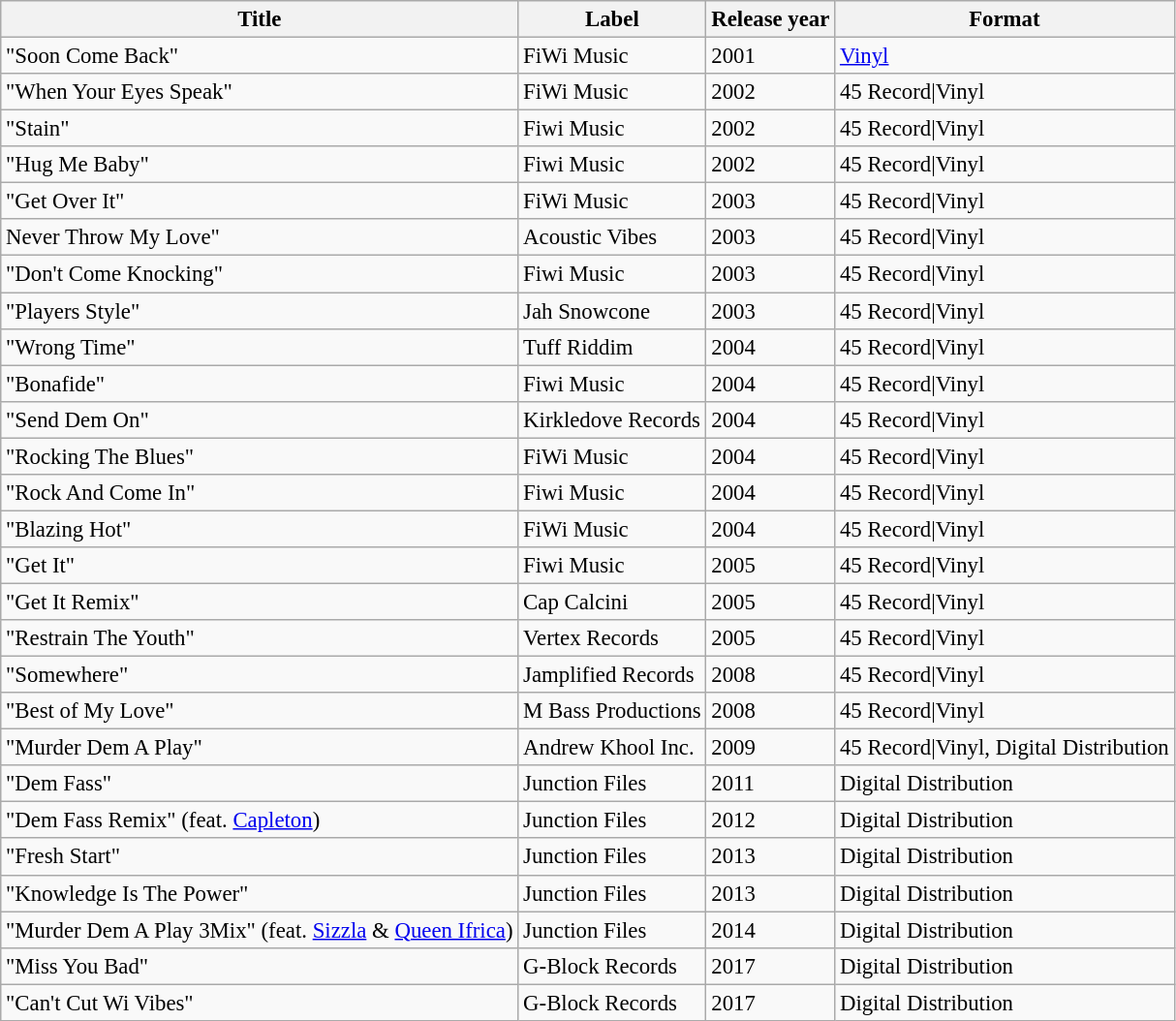<table class="wikitable" style="font-size:95%">
<tr>
<th>Title</th>
<th>Label</th>
<th>Release year</th>
<th>Format</th>
</tr>
<tr>
<td align=left>"Soon Come Back"</td>
<td align=left>FiWi Music</td>
<td align=left>2001</td>
<td align=left><a href='#'>Vinyl</a></td>
</tr>
<tr>
<td align=left>"When Your Eyes Speak"</td>
<td align=left>FiWi Music</td>
<td align=left>2002</td>
<td align=left>45 Record|Vinyl</td>
</tr>
<tr>
<td align=left>"Stain"</td>
<td align=left>Fiwi Music</td>
<td align=left>2002</td>
<td align=left>45 Record|Vinyl</td>
</tr>
<tr>
<td align=left>"Hug Me Baby"</td>
<td align=left>Fiwi Music</td>
<td align=left>2002</td>
<td align=left>45 Record|Vinyl</td>
</tr>
<tr>
<td align=left>"Get Over It"</td>
<td align=left>FiWi Music</td>
<td align=left>2003</td>
<td align=left>45 Record|Vinyl</td>
</tr>
<tr>
<td align=left  ">Never Throw My Love"</td>
<td align=left>Acoustic Vibes</td>
<td align=left>2003</td>
<td align=left>45 Record|Vinyl</td>
</tr>
<tr>
<td align=left>"Don't Come Knocking"</td>
<td align=left>Fiwi Music</td>
<td align=left>2003</td>
<td align=left>45 Record|Vinyl</td>
</tr>
<tr>
<td align=left>"Players Style"</td>
<td align=left>Jah Snowcone</td>
<td align=left>2003</td>
<td align=left>45 Record|Vinyl</td>
</tr>
<tr>
<td align=left>"Wrong Time"</td>
<td align=left>Tuff Riddim</td>
<td align=left>2004</td>
<td align=left>45 Record|Vinyl</td>
</tr>
<tr>
<td align=left>"Bonafide"</td>
<td align=left>Fiwi Music</td>
<td align=left>2004</td>
<td align=left>45 Record|Vinyl</td>
</tr>
<tr>
<td align=left>"Send Dem On"</td>
<td align=left>Kirkledove Records</td>
<td align=left>2004</td>
<td align=left>45 Record|Vinyl</td>
</tr>
<tr>
<td align=left>"Rocking The Blues"</td>
<td align=left>FiWi Music</td>
<td align=left>2004</td>
<td align=left>45 Record|Vinyl</td>
</tr>
<tr>
<td align=left>"Rock And Come In"</td>
<td align=left>Fiwi Music</td>
<td align=left>2004</td>
<td align=left>45 Record|Vinyl</td>
</tr>
<tr>
<td align=left>"Blazing Hot"</td>
<td align=left>FiWi Music</td>
<td align=left>2004</td>
<td align=left>45 Record|Vinyl</td>
</tr>
<tr>
<td align=left>"Get It"</td>
<td align=left>Fiwi Music</td>
<td align=left>2005</td>
<td align=left>45 Record|Vinyl</td>
</tr>
<tr>
<td align=left>"Get It Remix"</td>
<td align=left>Cap Calcini</td>
<td align=left>2005</td>
<td align=left>45 Record|Vinyl</td>
</tr>
<tr>
<td align=left>"Restrain The Youth"</td>
<td align=left>Vertex Records</td>
<td align=left>2005</td>
<td align=left>45 Record|Vinyl</td>
</tr>
<tr>
<td align=left>"Somewhere"</td>
<td align=left>Jamplified Records</td>
<td align=left>2008</td>
<td align=left>45 Record|Vinyl</td>
</tr>
<tr>
<td align=left>"Best of My Love"</td>
<td align=left>M Bass Productions</td>
<td align=left>2008</td>
<td align=left>45 Record|Vinyl</td>
</tr>
<tr>
<td align=left>"Murder Dem A Play"</td>
<td align=left>Andrew Khool Inc.</td>
<td align=left>2009</td>
<td align=left>45 Record|Vinyl, Digital Distribution</td>
</tr>
<tr>
<td align=left>"Dem Fass"</td>
<td align=left>Junction Files</td>
<td align=left>2011</td>
<td align=left>Digital Distribution</td>
</tr>
<tr>
<td align=left>"Dem Fass Remix" (feat. <a href='#'>Capleton</a>)</td>
<td align=left>Junction Files</td>
<td align=left>2012</td>
<td align=left>Digital Distribution</td>
</tr>
<tr>
<td align=left>"Fresh Start"</td>
<td align=left>Junction Files</td>
<td align=left>2013</td>
<td align=left>Digital Distribution</td>
</tr>
<tr>
<td align=left>"Knowledge Is The Power"</td>
<td align=left>Junction Files</td>
<td align=left>2013</td>
<td align=left>Digital Distribution</td>
</tr>
<tr>
<td align=left>"Murder Dem A Play 3Mix" (feat. <a href='#'>Sizzla</a> & <a href='#'>Queen Ifrica</a>)</td>
<td align=left>Junction Files</td>
<td align=left>2014</td>
<td align=left>Digital Distribution</td>
</tr>
<tr>
<td align=left>"Miss You Bad"</td>
<td align=left>G-Block Records</td>
<td align=left>2017</td>
<td align=left>Digital Distribution</td>
</tr>
<tr>
<td align=left>"Can't Cut Wi Vibes"</td>
<td align=left>G-Block Records</td>
<td align=left>2017</td>
<td align=left>Digital Distribution</td>
</tr>
</table>
